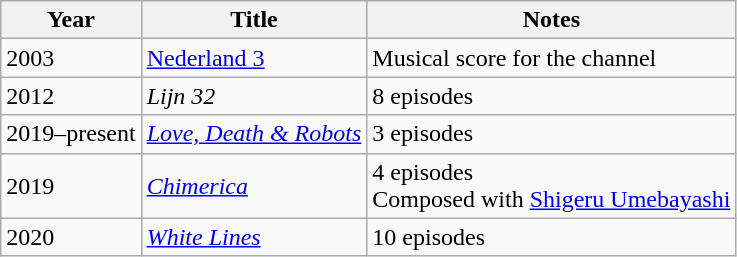<table class="wikitable sortable plainrowheaders">
<tr>
<th scope="col">Year</th>
<th scope="col">Title</th>
<th scope="col">Notes</th>
</tr>
<tr>
<td>2003</td>
<td><a href='#'>Nederland 3</a></td>
<td>Musical score for the channel</td>
</tr>
<tr>
<td>2012</td>
<td><em>Lijn 32</em></td>
<td>8 episodes</td>
</tr>
<tr>
<td>2019–present</td>
<td><em><a href='#'>Love, Death & Robots</a></em></td>
<td>3 episodes</td>
</tr>
<tr>
<td>2019</td>
<td><em><a href='#'>Chimerica</a></em></td>
<td>4 episodes<br>Composed with <a href='#'>Shigeru Umebayashi</a></td>
</tr>
<tr>
<td>2020</td>
<td><em><a href='#'>White Lines</a></em></td>
<td>10 episodes</td>
</tr>
</table>
